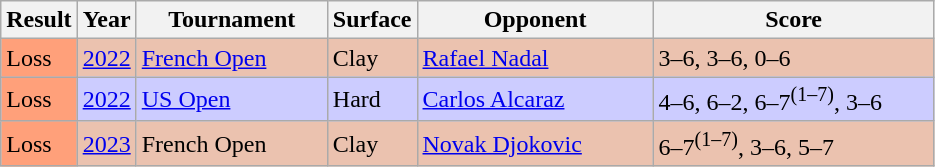<table class="sortable wikitable">
<tr>
<th>Result</th>
<th>Year</th>
<th width=120>Tournament</th>
<th>Surface</th>
<th width=150>Opponent</th>
<th width=180 class="unsortable">Score</th>
</tr>
<tr style="background:#ebc2af;">
<td bgcolor=ffa07a>Loss</td>
<td><a href='#'>2022</a></td>
<td><a href='#'>French Open</a></td>
<td>Clay</td>
<td> <a href='#'>Rafael Nadal</a></td>
<td>3–6, 3–6, 0–6</td>
</tr>
<tr style="background:#ccccff;">
<td bgcolor=ffa07a>Loss</td>
<td><a href='#'>2022</a></td>
<td><a href='#'>US Open</a></td>
<td>Hard</td>
<td> <a href='#'>Carlos Alcaraz</a></td>
<td>4–6, 6–2, 6–7<sup>(1–7)</sup>, 3–6</td>
</tr>
<tr style="background:#ebc2af;">
<td bgcolor=ffa07a>Loss</td>
<td><a href='#'>2023</a></td>
<td>French Open</td>
<td>Clay</td>
<td> <a href='#'>Novak Djokovic</a></td>
<td>6–7<sup>(1–7)</sup>, 3–6, 5–7</td>
</tr>
</table>
